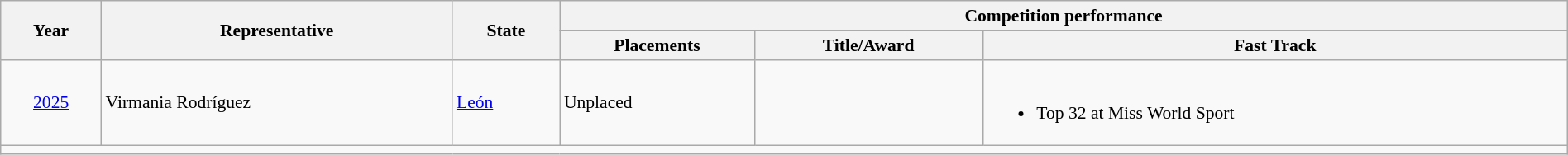<table class="wikitable defaultcenter" style="font-size:90%; width:100%;">
<tr>
<th rowspan=2>Year</th>
<th rowspan=2>Representative</th>
<th rowspan=2>State</th>
<th colspan=3>Competition performance</th>
</tr>
<tr>
<th width=150px>Placements</th>
<th>Title/Award</th>
<th>Fast Track</th>
</tr>
<tr>
<td align="center"><a href='#'>2025</a></td>
<td>Virmania Rodríguez</td>
<td><a href='#'>León</a></td>
<td>Unplaced</td>
<td></td>
<td><br><ul><li>Top 32 at Miss World Sport</li></ul></td>
</tr>
<tr>
<td colspan=6></td>
</tr>
</table>
